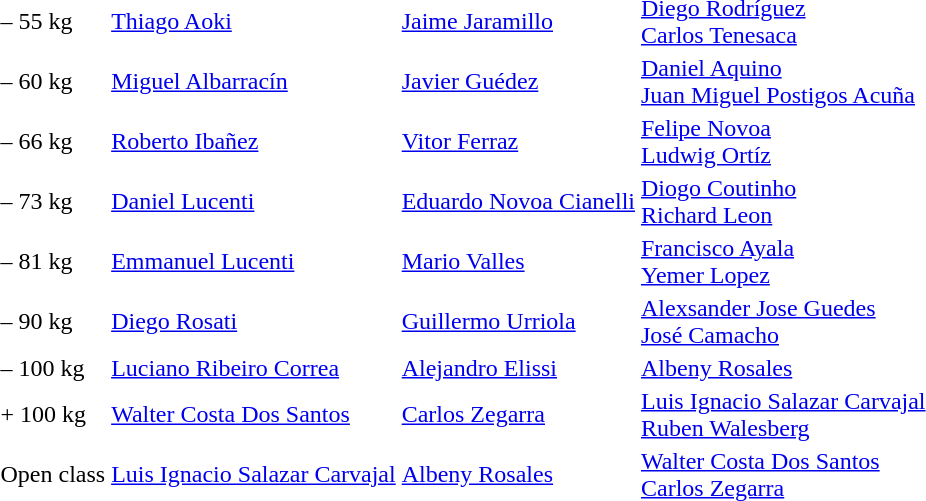<table>
<tr>
<td>– 55 kg</td>
<td> <a href='#'>Thiago Aoki</a></td>
<td> <a href='#'>Jaime Jaramillo</a></td>
<td> <a href='#'>Diego Rodríguez</a><br>  <a href='#'>Carlos Tenesaca</a></td>
</tr>
<tr>
<td>– 60 kg</td>
<td> <a href='#'>Miguel Albarracín</a></td>
<td> <a href='#'>Javier Guédez</a></td>
<td> <a href='#'>Daniel Aquino</a><br>  <a href='#'>Juan Miguel Postigos Acuña</a></td>
</tr>
<tr>
<td>– 66 kg</td>
<td> <a href='#'>Roberto Ibañez</a></td>
<td> <a href='#'>Vitor Ferraz</a></td>
<td> <a href='#'>Felipe Novoa</a><br>  <a href='#'>Ludwig Ortíz</a></td>
</tr>
<tr>
<td>– 73 kg</td>
<td> <a href='#'>Daniel Lucenti</a></td>
<td> <a href='#'>Eduardo Novoa Cianelli</a></td>
<td> <a href='#'>Diogo Coutinho</a><br>  <a href='#'>Richard Leon</a></td>
</tr>
<tr>
<td>– 81 kg</td>
<td> <a href='#'>Emmanuel Lucenti</a></td>
<td> <a href='#'>Mario Valles</a></td>
<td> <a href='#'>Francisco Ayala</a><br>  <a href='#'>Yemer Lopez</a></td>
</tr>
<tr>
<td>– 90 kg</td>
<td> <a href='#'>Diego Rosati</a></td>
<td> <a href='#'>Guillermo Urriola</a></td>
<td> <a href='#'>Alexsander Jose Guedes</a><br>  <a href='#'>José Camacho</a></td>
</tr>
<tr>
<td>– 100 kg</td>
<td> <a href='#'>Luciano Ribeiro Correa</a></td>
<td> <a href='#'>Alejandro Elissi</a></td>
<td> <a href='#'>Albeny Rosales</a><br> </td>
</tr>
<tr>
<td>+ 100 kg</td>
<td> <a href='#'>Walter Costa Dos Santos</a></td>
<td> <a href='#'>Carlos Zegarra</a></td>
<td> <a href='#'>Luis Ignacio Salazar Carvajal</a><br>  <a href='#'>Ruben Walesberg</a></td>
</tr>
<tr>
<td>Open class</td>
<td> <a href='#'>Luis Ignacio Salazar Carvajal</a></td>
<td> <a href='#'>Albeny Rosales</a></td>
<td> <a href='#'>Walter Costa Dos Santos</a><br>  <a href='#'>Carlos Zegarra</a></td>
</tr>
<tr>
</tr>
</table>
